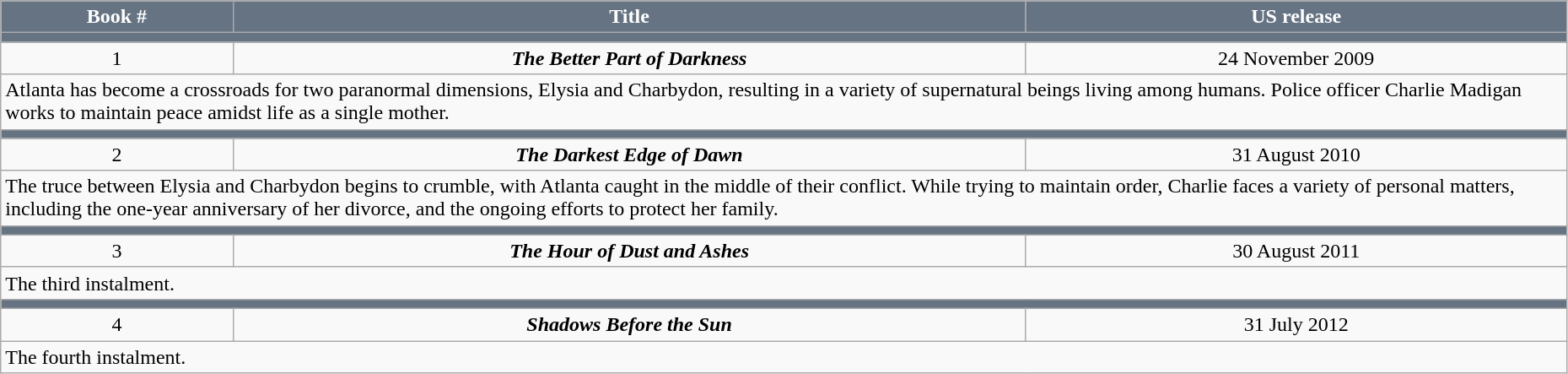<table class="wikitable" style="width:98%; background-color:#FFFFF">
<tr style="color:white">
<th style="background-color: #657383;">Book #</th>
<th style="background-color: #657383;">Title</th>
<th style="background-color: #657383;">US release</th>
</tr>
<tr>
<td colspan="6" bgcolor="#657383"></td>
</tr>
<tr>
<td align="center">1</td>
<td align="center"><strong><em>The Better Part of Darkness</em></strong></td>
<td align="center">24 November 2009</td>
</tr>
<tr>
<td colspan="6">Atlanta has become a crossroads for two paranormal dimensions, Elysia and Charbydon, resulting in a variety of supernatural beings living among humans. Police officer Charlie Madigan works to maintain peace amidst life as a single mother.</td>
</tr>
<tr>
<td colspan="6" bgcolor="#657383"></td>
</tr>
<tr>
<td align="center">2</td>
<td align="center"><strong><em>The Darkest Edge of Dawn</em></strong></td>
<td align="center">31 August 2010</td>
</tr>
<tr>
<td colspan="6">The truce between Elysia and Charbydon begins to crumble, with Atlanta caught in the middle of their conflict. While trying to maintain order, Charlie faces a variety of personal matters, including the one-year anniversary of her divorce, and the ongoing efforts to protect her family.</td>
</tr>
<tr>
<td colspan="6" bgcolor="#657383"></td>
</tr>
<tr>
<td align="center">3</td>
<td align="center"><strong><em>The Hour of Dust and Ashes</em></strong></td>
<td align="center">30 August 2011</td>
</tr>
<tr>
<td colspan="6">The third instalment.</td>
</tr>
<tr>
<td colspan="6" bgcolor="#657383"></td>
</tr>
<tr>
<td align="center">4</td>
<td align="center"><strong><em>Shadows Before the Sun</em></strong></td>
<td align="center">31 July 2012</td>
</tr>
<tr>
<td colspan="6">The fourth instalment.</td>
</tr>
</table>
